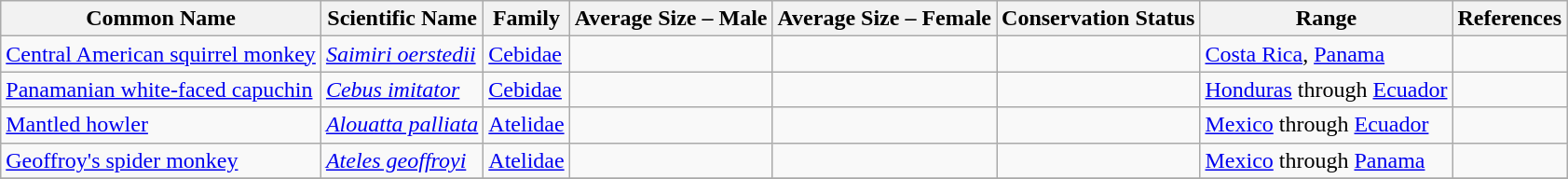<table class="wikitable sortable">
<tr>
<th>Common Name</th>
<th>Scientific Name</th>
<th>Family</th>
<th>Average Size – Male</th>
<th>Average Size – Female</th>
<th>Conservation Status</th>
<th class="unsortable">Range</th>
<th class="unsortable">References</th>
</tr>
<tr>
<td><a href='#'>Central American squirrel monkey</a></td>
<td><em><a href='#'>Saimiri oerstedii</a></em></td>
<td><a href='#'>Cebidae</a></td>
<td></td>
<td></td>
<td></td>
<td><a href='#'>Costa Rica</a>, <a href='#'>Panama</a></td>
<td></td>
</tr>
<tr>
<td><a href='#'>Panamanian white-faced capuchin</a></td>
<td><em><a href='#'>Cebus imitator</a></em></td>
<td><a href='#'>Cebidae</a></td>
<td></td>
<td></td>
<td></td>
<td><a href='#'>Honduras</a> through <a href='#'>Ecuador</a></td>
<td></td>
</tr>
<tr>
<td><a href='#'>Mantled howler</a></td>
<td><em><a href='#'>Alouatta palliata</a></em></td>
<td><a href='#'>Atelidae</a></td>
<td></td>
<td></td>
<td></td>
<td><a href='#'>Mexico</a> through <a href='#'>Ecuador</a></td>
<td></td>
</tr>
<tr>
<td><a href='#'>Geoffroy's spider monkey</a></td>
<td><em><a href='#'>Ateles geoffroyi</a></em></td>
<td><a href='#'>Atelidae</a></td>
<td></td>
<td></td>
<td></td>
<td><a href='#'>Mexico</a> through <a href='#'>Panama</a></td>
<td></td>
</tr>
<tr>
</tr>
</table>
